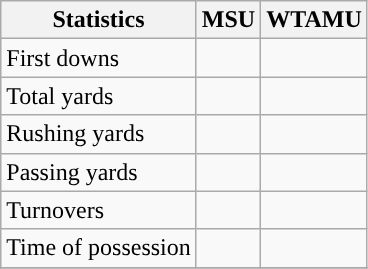<table class="wikitable" style="float: left;">
<tr>
<th>Statistics</th>
<th>MSU</th>
<th>WTAMU</th>
</tr>
<tr>
<td>First downs</td>
<td></td>
<td></td>
</tr>
<tr>
<td>Total yards</td>
<td></td>
<td></td>
</tr>
<tr>
<td>Rushing yards</td>
<td></td>
<td></td>
</tr>
<tr>
<td>Passing yards</td>
<td></td>
<td></td>
</tr>
<tr>
<td>Turnovers</td>
<td></td>
<td></td>
</tr>
<tr>
<td>Time of possession</td>
<td></td>
<td></td>
</tr>
<tr>
</tr>
</table>
